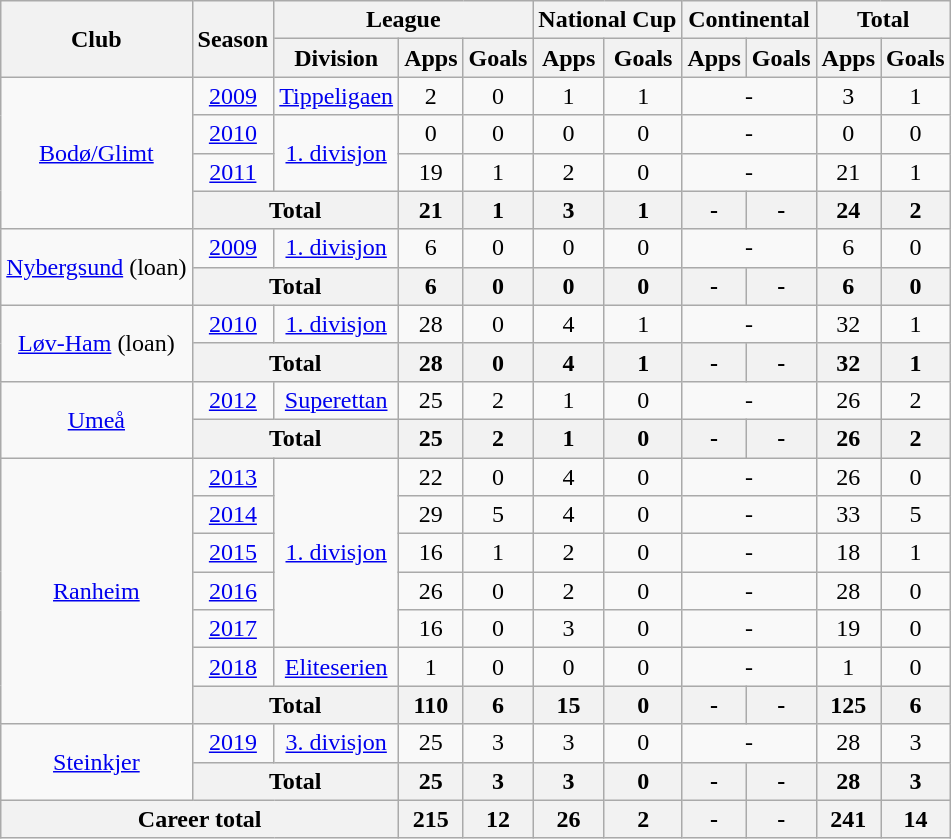<table class="wikitable" style="text-align: center;">
<tr>
<th rowspan="2">Club</th>
<th rowspan="2">Season</th>
<th colspan="3">League</th>
<th colspan="2">National Cup</th>
<th colspan="2">Continental</th>
<th colspan="2">Total</th>
</tr>
<tr>
<th>Division</th>
<th>Apps</th>
<th>Goals</th>
<th>Apps</th>
<th>Goals</th>
<th>Apps</th>
<th>Goals</th>
<th>Apps</th>
<th>Goals</th>
</tr>
<tr>
<td rowspan="4"><a href='#'>Bodø/Glimt</a></td>
<td><a href='#'>2009</a></td>
<td rowspan="1"><a href='#'>Tippeligaen</a></td>
<td>2</td>
<td>0</td>
<td>1</td>
<td>1</td>
<td colspan="2">-</td>
<td>3</td>
<td>1</td>
</tr>
<tr>
<td><a href='#'>2010</a></td>
<td rowspan="2"><a href='#'>1. divisjon</a></td>
<td>0</td>
<td>0</td>
<td>0</td>
<td>0</td>
<td colspan="2">-</td>
<td>0</td>
<td>0</td>
</tr>
<tr>
<td><a href='#'>2011</a></td>
<td>19</td>
<td>1</td>
<td>2</td>
<td>0</td>
<td colspan="2">-</td>
<td>21</td>
<td>1</td>
</tr>
<tr>
<th colspan="2">Total</th>
<th>21</th>
<th>1</th>
<th>3</th>
<th>1</th>
<th>-</th>
<th>-</th>
<th>24</th>
<th>2</th>
</tr>
<tr>
<td rowspan="2"><a href='#'>Nybergsund</a> (loan)</td>
<td><a href='#'>2009</a></td>
<td rowspan="1"><a href='#'>1. divisjon</a></td>
<td>6</td>
<td>0</td>
<td>0</td>
<td>0</td>
<td colspan="2">-</td>
<td>6</td>
<td>0</td>
</tr>
<tr>
<th colspan="2">Total</th>
<th>6</th>
<th>0</th>
<th>0</th>
<th>0</th>
<th>-</th>
<th>-</th>
<th>6</th>
<th>0</th>
</tr>
<tr>
<td rowspan="2"><a href='#'>Løv-Ham</a> (loan)</td>
<td><a href='#'>2010</a></td>
<td rowspan="1"><a href='#'>1. divisjon</a></td>
<td>28</td>
<td>0</td>
<td>4</td>
<td>1</td>
<td colspan="2">-</td>
<td>32</td>
<td>1</td>
</tr>
<tr>
<th colspan="2">Total</th>
<th>28</th>
<th>0</th>
<th>4</th>
<th>1</th>
<th>-</th>
<th>-</th>
<th>32</th>
<th>1</th>
</tr>
<tr>
<td rowspan="2"><a href='#'>Umeå</a></td>
<td><a href='#'>2012</a></td>
<td rowspan="1"><a href='#'>Superettan</a></td>
<td>25</td>
<td>2</td>
<td>1</td>
<td>0</td>
<td colspan="2">-</td>
<td>26</td>
<td>2</td>
</tr>
<tr>
<th colspan="2">Total</th>
<th>25</th>
<th>2</th>
<th>1</th>
<th>0</th>
<th>-</th>
<th>-</th>
<th>26</th>
<th>2</th>
</tr>
<tr>
<td rowspan="7"><a href='#'>Ranheim</a></td>
<td><a href='#'>2013</a></td>
<td rowspan="5"><a href='#'>1. divisjon</a></td>
<td>22</td>
<td>0</td>
<td>4</td>
<td>0</td>
<td colspan="2">-</td>
<td>26</td>
<td>0</td>
</tr>
<tr>
<td><a href='#'>2014</a></td>
<td>29</td>
<td>5</td>
<td>4</td>
<td>0</td>
<td colspan="2">-</td>
<td>33</td>
<td>5</td>
</tr>
<tr>
<td><a href='#'>2015</a></td>
<td>16</td>
<td>1</td>
<td>2</td>
<td>0</td>
<td colspan="2">-</td>
<td>18</td>
<td>1</td>
</tr>
<tr>
<td><a href='#'>2016</a></td>
<td>26</td>
<td>0</td>
<td>2</td>
<td>0</td>
<td colspan="2">-</td>
<td>28</td>
<td>0</td>
</tr>
<tr>
<td><a href='#'>2017</a></td>
<td>16</td>
<td>0</td>
<td>3</td>
<td>0</td>
<td colspan="2">-</td>
<td>19</td>
<td>0</td>
</tr>
<tr>
<td><a href='#'>2018</a></td>
<td rowspan="1"><a href='#'>Eliteserien</a></td>
<td>1</td>
<td>0</td>
<td>0</td>
<td>0</td>
<td colspan="2">-</td>
<td>1</td>
<td>0</td>
</tr>
<tr>
<th colspan="2">Total</th>
<th>110</th>
<th>6</th>
<th>15</th>
<th>0</th>
<th>-</th>
<th>-</th>
<th>125</th>
<th>6</th>
</tr>
<tr>
<td rowspan="2"><a href='#'>Steinkjer</a></td>
<td><a href='#'>2019</a></td>
<td rowspan="1"><a href='#'>3. divisjon</a></td>
<td>25</td>
<td>3</td>
<td>3</td>
<td>0</td>
<td colspan="2">-</td>
<td>28</td>
<td>3</td>
</tr>
<tr>
<th colspan="2">Total</th>
<th>25</th>
<th>3</th>
<th>3</th>
<th>0</th>
<th>-</th>
<th>-</th>
<th>28</th>
<th>3</th>
</tr>
<tr>
<th colspan="3">Career total</th>
<th>215</th>
<th>12</th>
<th>26</th>
<th>2</th>
<th>-</th>
<th>-</th>
<th>241</th>
<th>14</th>
</tr>
</table>
